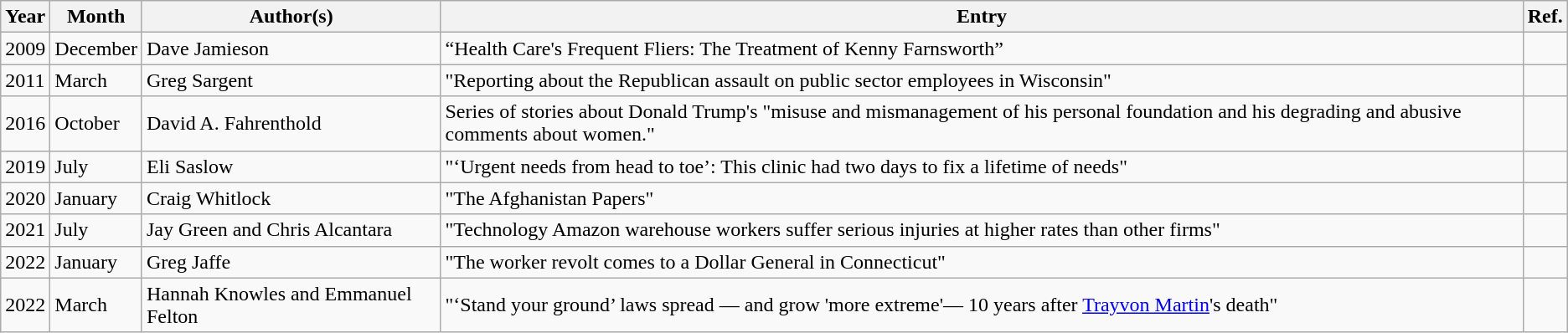<table class="wikitable">
<tr>
<th>Year</th>
<th>Month</th>
<th>Author(s)</th>
<th>Entry</th>
<th>Ref.</th>
</tr>
<tr>
<td>2009</td>
<td>December</td>
<td>Dave Jamieson</td>
<td>“Health Care's Frequent Fliers: The Treatment of Kenny Farnsworth”</td>
<td></td>
</tr>
<tr>
<td>2011</td>
<td>March</td>
<td>Greg Sargent</td>
<td>"Reporting about the Republican assault on public sector employees in Wisconsin"</td>
<td></td>
</tr>
<tr>
<td>2016</td>
<td>October</td>
<td>David A. Fahrenthold</td>
<td>Series of stories about Donald Trump's "misuse and mismanagement of his personal foundation and his degrading and abusive comments about women."</td>
<td></td>
</tr>
<tr>
<td>2019</td>
<td>July</td>
<td>Eli Saslow</td>
<td>"‘Urgent needs from head to toe’: This clinic had two days to fix a lifetime of needs"</td>
<td></td>
</tr>
<tr>
<td>2020</td>
<td>January</td>
<td>Craig Whitlock</td>
<td>"The Afghanistan Papers"</td>
<td></td>
</tr>
<tr>
<td>2021</td>
<td>July</td>
<td>Jay Green and Chris Alcantara</td>
<td>"Technology Amazon warehouse workers suffer serious injuries at higher rates than other firms"</td>
<td></td>
</tr>
<tr>
<td>2022</td>
<td>January</td>
<td>Greg Jaffe</td>
<td>"The worker revolt comes to a Dollar General in Connecticut"</td>
<td></td>
</tr>
<tr>
<td>2022</td>
<td>March</td>
<td>Hannah Knowles and Emmanuel Felton</td>
<td>"‘Stand your ground’ laws spread — and grow 'more extreme'— 10 years after <a href='#'>Trayvon Martin</a>'s death"</td>
<td></td>
</tr>
</table>
